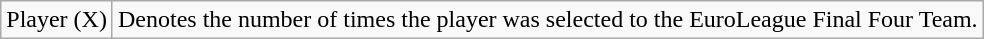<table class="wikitable">
<tr>
<td>Player (X)</td>
<td>Denotes the number of times the player was selected to the EuroLeague Final Four Team.</td>
</tr>
</table>
